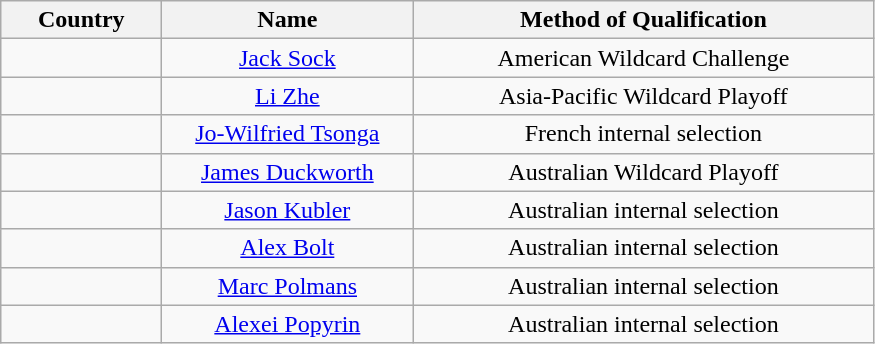<table class="wikitable" style="text-align: center;">
<tr>
<th style="width:100px;">Country</th>
<th width=160>Name</th>
<th width=300>Method of Qualification</th>
</tr>
<tr>
<td></td>
<td><a href='#'>Jack Sock</a></td>
<td>American Wildcard Challenge</td>
</tr>
<tr>
<td></td>
<td><a href='#'>Li Zhe</a></td>
<td>Asia-Pacific Wildcard Playoff</td>
</tr>
<tr>
<td></td>
<td><a href='#'>Jo-Wilfried Tsonga</a></td>
<td>French internal selection</td>
</tr>
<tr>
<td></td>
<td><a href='#'>James Duckworth</a></td>
<td>Australian Wildcard Playoff</td>
</tr>
<tr>
<td></td>
<td><a href='#'>Jason Kubler</a></td>
<td>Australian internal selection</td>
</tr>
<tr>
<td></td>
<td><a href='#'>Alex Bolt</a></td>
<td>Australian internal selection</td>
</tr>
<tr>
<td></td>
<td><a href='#'>Marc Polmans</a></td>
<td>Australian internal selection</td>
</tr>
<tr>
<td></td>
<td><a href='#'>Alexei Popyrin</a></td>
<td>Australian internal selection</td>
</tr>
</table>
